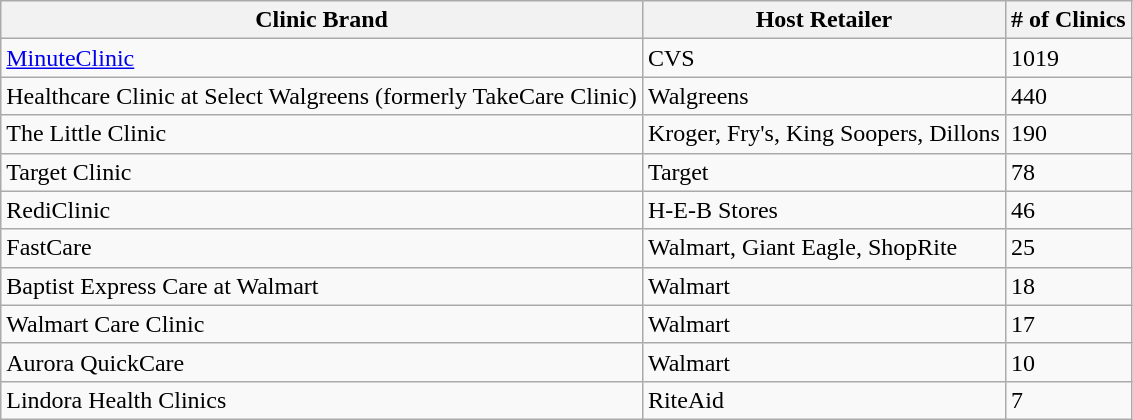<table class="wikitable sortable">
<tr>
<th>Clinic Brand</th>
<th>Host Retailer</th>
<th># of Clinics</th>
</tr>
<tr>
<td><a href='#'>MinuteClinic</a></td>
<td>CVS</td>
<td>1019</td>
</tr>
<tr>
<td>Healthcare Clinic at Select Walgreens (formerly TakeCare Clinic)</td>
<td>Walgreens</td>
<td>440</td>
</tr>
<tr>
<td>The Little Clinic</td>
<td>Kroger, Fry's, King Soopers, Dillons</td>
<td>190</td>
</tr>
<tr>
<td>Target Clinic</td>
<td>Target</td>
<td>78</td>
</tr>
<tr>
<td>RediClinic</td>
<td>H-E-B Stores</td>
<td>46</td>
</tr>
<tr>
<td>FastCare</td>
<td>Walmart, Giant Eagle, ShopRite</td>
<td>25</td>
</tr>
<tr>
<td>Baptist Express Care at Walmart</td>
<td>Walmart</td>
<td>18</td>
</tr>
<tr>
<td>Walmart Care Clinic</td>
<td>Walmart</td>
<td>17</td>
</tr>
<tr>
<td>Aurora QuickCare</td>
<td>Walmart</td>
<td>10</td>
</tr>
<tr>
<td>Lindora Health Clinics</td>
<td>RiteAid</td>
<td>7</td>
</tr>
</table>
